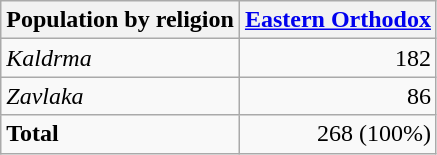<table class="wikitable sortable">
<tr>
<th>Population by religion</th>
<th><a href='#'>Eastern Orthodox</a></th>
</tr>
<tr>
<td><em>Kaldrma</em></td>
<td align="right">182</td>
</tr>
<tr>
<td><em>Zavlaka</em></td>
<td align="right">86</td>
</tr>
<tr>
<td><strong>Total</strong></td>
<td align="right">268 (100%)</td>
</tr>
</table>
